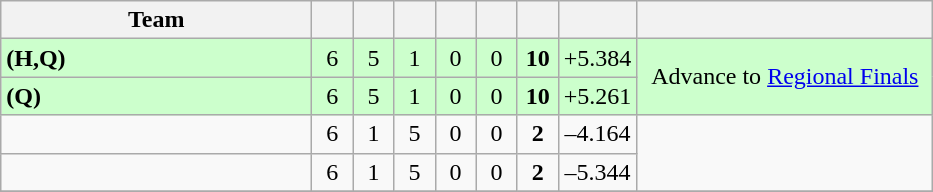<table class="wikitable" style="text-align:center">
<tr>
<th width=200>Team</th>
<th width=20></th>
<th width=20></th>
<th width=20></th>
<th width=20></th>
<th width=20></th>
<th width=20></th>
<th width=45></th>
<th width=190></th>
</tr>
<tr style="background:#cfc">
<td align="left"> <strong>(H,Q)</strong></td>
<td>6</td>
<td>5</td>
<td>1</td>
<td>0</td>
<td>0</td>
<td><strong>10</strong></td>
<td>+5.384</td>
<td rowspan=2>Advance to <a href='#'>Regional Finals</a></td>
</tr>
<tr style="background:#cfc">
<td align="left"> <strong>(Q)</strong></td>
<td>6</td>
<td>5</td>
<td>1</td>
<td>0</td>
<td>0</td>
<td><strong>10</strong></td>
<td>+5.261</td>
</tr>
<tr>
<td align="left"></td>
<td>6</td>
<td>1</td>
<td>5</td>
<td>0</td>
<td>0</td>
<td><strong>2</strong></td>
<td>–4.164</td>
<td rowspan=2></td>
</tr>
<tr>
<td align="left"></td>
<td>6</td>
<td>1</td>
<td>5</td>
<td>0</td>
<td>0</td>
<td><strong>2</strong></td>
<td>–5.344</td>
</tr>
<tr>
</tr>
</table>
